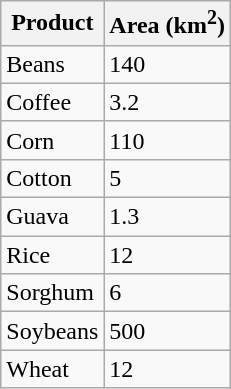<table class="wikitable floatright">
<tr>
<th>Product</th>
<th>Area (km<sup>2</sup>)</th>
</tr>
<tr>
<td>Beans</td>
<td>140</td>
</tr>
<tr>
<td>Coffee</td>
<td>3.2</td>
</tr>
<tr>
<td>Corn</td>
<td>110</td>
</tr>
<tr>
<td>Cotton</td>
<td>5</td>
</tr>
<tr>
<td>Guava</td>
<td>1.3</td>
</tr>
<tr>
<td>Rice</td>
<td>12</td>
</tr>
<tr>
<td>Sorghum</td>
<td>6</td>
</tr>
<tr>
<td>Soybeans</td>
<td>500</td>
</tr>
<tr>
<td>Wheat</td>
<td>12</td>
</tr>
</table>
